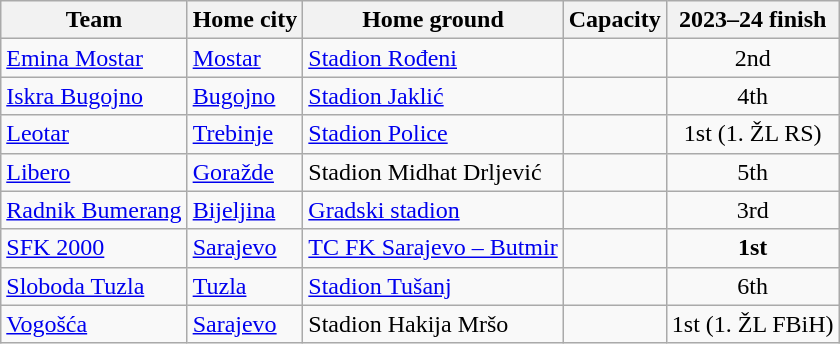<table class="wikitable sortable">
<tr>
<th>Team</th>
<th>Home city</th>
<th>Home ground</th>
<th>Capacity</th>
<th data-sort-type="number">2023–24 finish</th>
</tr>
<tr>
<td><a href='#'>Emina Mostar</a></td>
<td><a href='#'>Mostar</a></td>
<td><a href='#'>Stadion Rođeni</a></td>
<td style="text-align:center;"></td>
<td style="text-align:center;">2nd</td>
</tr>
<tr>
<td><a href='#'>Iskra Bugojno</a></td>
<td><a href='#'>Bugojno</a></td>
<td><a href='#'>Stadion Jaklić</a></td>
<td style="text-align:center;"></td>
<td style="text-align:center;">4th</td>
</tr>
<tr>
<td><a href='#'>Leotar</a></td>
<td><a href='#'>Trebinje</a></td>
<td><a href='#'>Stadion Police</a></td>
<td style="text-align:center;"></td>
<td style="text-align:center;">1st (1. ŽL RS)</td>
</tr>
<tr>
<td><a href='#'>Libero</a></td>
<td><a href='#'>Goražde</a></td>
<td>Stadion Midhat Drljević</td>
<td style="text-align:center;"></td>
<td style="text-align:center;">5th</td>
</tr>
<tr>
<td><a href='#'>Radnik Bumerang</a></td>
<td><a href='#'>Bijeljina</a></td>
<td><a href='#'>Gradski stadion</a></td>
<td style="text-align:center;"></td>
<td style="text-align:center;">3rd</td>
</tr>
<tr>
<td><a href='#'>SFK 2000</a></td>
<td><a href='#'>Sarajevo</a></td>
<td><a href='#'>TC FK Sarajevo – Butmir</a></td>
<td style="text-align:center;"></td>
<td style="text-align:center;"><strong>1st</strong></td>
</tr>
<tr>
<td><a href='#'>Sloboda Tuzla</a></td>
<td><a href='#'>Tuzla</a></td>
<td><a href='#'>Stadion Tušanj</a></td>
<td style="text-align:center;"></td>
<td style="text-align:center;">6th</td>
</tr>
<tr>
<td><a href='#'>Vogošća</a></td>
<td><a href='#'>Sarajevo</a></td>
<td>Stadion Hakija Mršo</td>
<td style="text-align:center;"></td>
<td style="text-align:center;">1st (1. ŽL FBiH)</td>
</tr>
</table>
